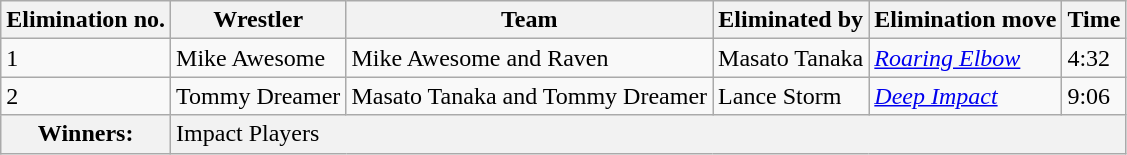<table class="wikitable">
<tr>
<th>Elimination no.</th>
<th>Wrestler</th>
<th>Team</th>
<th>Eliminated by</th>
<th>Elimination move</th>
<th>Time</th>
</tr>
<tr>
<td>1</td>
<td>Mike Awesome</td>
<td>Mike Awesome and Raven</td>
<td>Masato Tanaka</td>
<td><em><a href='#'>Roaring Elbow</a></em></td>
<td>4:32</td>
</tr>
<tr>
<td>2</td>
<td>Tommy Dreamer</td>
<td>Masato Tanaka and Tommy Dreamer</td>
<td>Lance Storm</td>
<td><em><a href='#'>Deep Impact</a></em></td>
<td>9:06</td>
</tr>
<tr>
<th>Winners:</th>
<td colspan="5" bgcolor="#f2f2f2">Impact Players</td>
</tr>
</table>
